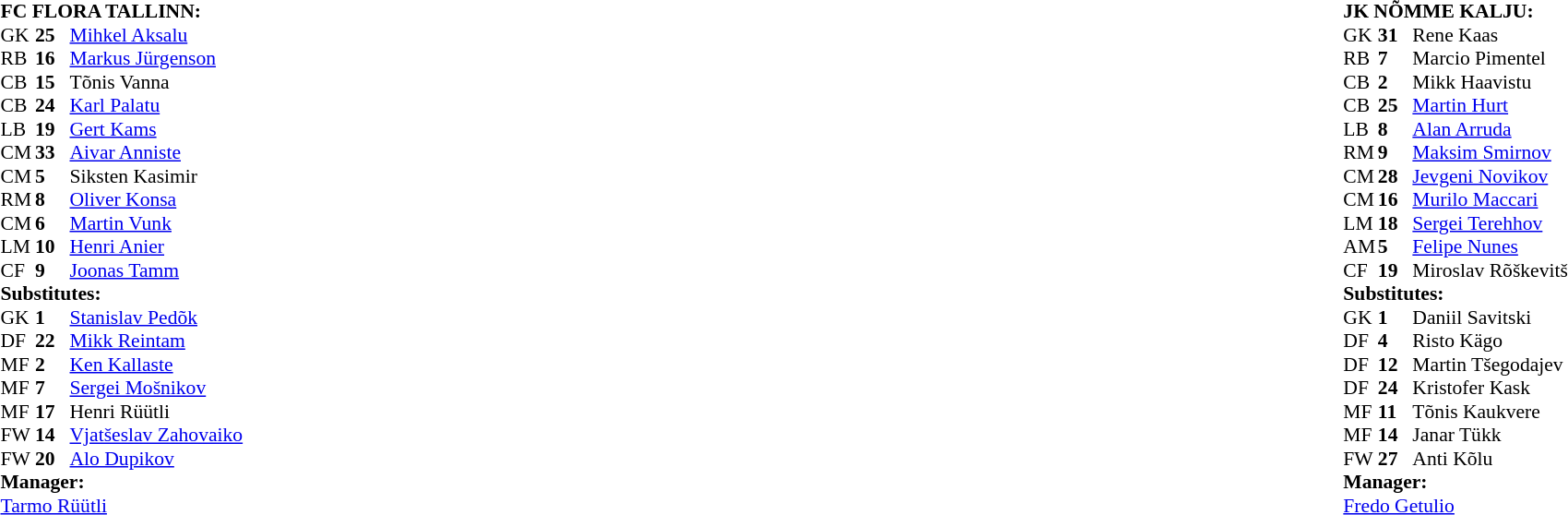<table width="100%">
<tr>
<td valign="top" width="33%"><br><table style="font-size: 90%" cellspacing="0" cellpadding="0">
<tr>
<td colspan="4"><strong>FC FLORA TALLINN:</strong></td>
</tr>
<tr>
<th width=25></th>
<th width=25></th>
</tr>
<tr>
<td>GK</td>
<td><strong>25</strong></td>
<td> <a href='#'>Mihkel Aksalu</a></td>
</tr>
<tr>
<td>RB</td>
<td><strong>16</strong></td>
<td> <a href='#'>Markus Jürgenson</a></td>
<td></td>
</tr>
<tr>
<td>CB</td>
<td><strong>15</strong></td>
<td> Tõnis Vanna</td>
</tr>
<tr>
<td>CB</td>
<td><strong>24</strong></td>
<td> <a href='#'>Karl Palatu</a></td>
</tr>
<tr>
<td>LB</td>
<td><strong>19</strong></td>
<td> <a href='#'>Gert Kams</a></td>
</tr>
<tr>
<td>CM</td>
<td><strong>33</strong></td>
<td> <a href='#'>Aivar Anniste</a></td>
<td></td>
<td></td>
</tr>
<tr>
<td>CM</td>
<td><strong>5</strong></td>
<td> Siksten Kasimir</td>
</tr>
<tr>
<td>RM</td>
<td><strong>8</strong></td>
<td> <a href='#'>Oliver Konsa</a></td>
<td></td>
<td></td>
</tr>
<tr>
<td>CM</td>
<td><strong>6</strong></td>
<td> <a href='#'>Martin Vunk</a></td>
</tr>
<tr>
<td>LM</td>
<td><strong>10</strong></td>
<td> <a href='#'>Henri Anier</a></td>
</tr>
<tr>
<td>CF</td>
<td><strong>9</strong></td>
<td> <a href='#'>Joonas Tamm</a></td>
<td></td>
<td></td>
</tr>
<tr>
<td colspan=3><strong>Substitutes:</strong></td>
</tr>
<tr>
<td>GK</td>
<td><strong>1</strong></td>
<td> <a href='#'>Stanislav Pedõk</a></td>
</tr>
<tr>
<td>DF</td>
<td><strong>22</strong></td>
<td> <a href='#'>Mikk Reintam</a></td>
</tr>
<tr>
<td>MF</td>
<td><strong>2</strong></td>
<td> <a href='#'>Ken Kallaste</a></td>
</tr>
<tr>
<td>MF</td>
<td><strong>7</strong></td>
<td> <a href='#'>Sergei Mošnikov</a></td>
<td></td>
<td></td>
</tr>
<tr>
<td>MF</td>
<td><strong>17</strong></td>
<td> Henri Rüütli</td>
</tr>
<tr>
<td>FW</td>
<td><strong>14</strong></td>
<td> <a href='#'>Vjatšeslav Zahovaiko</a></td>
<td></td>
<td></td>
</tr>
<tr>
<td>FW</td>
<td><strong>20</strong></td>
<td> <a href='#'>Alo Dupikov</a></td>
<td></td>
<td></td>
</tr>
<tr>
<td colspan=3><strong>Manager:</strong></td>
</tr>
<tr>
<td colspan=4> <a href='#'>Tarmo Rüütli</a></td>
</tr>
</table>
</td>
<td valign="top" width="34%"><div><br>










<br>










</div></td>
<td valign="top" width="33%"><br><table style="font-size: 90%" cellspacing="0" cellpadding="0" align=center>
<tr>
<td colspan="4"><strong>JK NÕMME KALJU:</strong></td>
</tr>
<tr>
<th width=25></th>
<th width=25></th>
</tr>
<tr>
<td>GK</td>
<td><strong>31</strong></td>
<td> Rene Kaas</td>
</tr>
<tr>
<td>RB</td>
<td><strong>7</strong></td>
<td> Marcio Pimentel</td>
<td></td>
</tr>
<tr>
<td>CB</td>
<td><strong>2</strong></td>
<td> Mikk Haavistu</td>
<td></td>
</tr>
<tr>
<td>CB</td>
<td><strong>25</strong></td>
<td> <a href='#'>Martin Hurt</a></td>
</tr>
<tr>
<td>LB</td>
<td><strong>8</strong></td>
<td> <a href='#'>Alan Arruda</a></td>
</tr>
<tr>
<td>RM</td>
<td><strong>9</strong></td>
<td> <a href='#'>Maksim Smirnov</a></td>
<td></td>
</tr>
<tr>
<td>CM</td>
<td><strong>28</strong></td>
<td> <a href='#'>Jevgeni Novikov</a></td>
<td></td>
<td></td>
</tr>
<tr>
<td>CM</td>
<td><strong>16</strong></td>
<td> <a href='#'>Murilo Maccari</a></td>
<td></td>
<td></td>
</tr>
<tr>
<td>LM</td>
<td><strong>18</strong></td>
<td> <a href='#'>Sergei Terehhov</a></td>
<td></td>
</tr>
<tr>
<td>AM</td>
<td><strong>5</strong></td>
<td> <a href='#'>Felipe Nunes</a></td>
</tr>
<tr>
<td>CF</td>
<td><strong>19</strong></td>
<td> Miroslav Rõškevitš</td>
</tr>
<tr>
<td colspan=3><strong>Substitutes:</strong></td>
</tr>
<tr>
<td>GK</td>
<td><strong>1</strong></td>
<td> Daniil Savitski</td>
</tr>
<tr>
<td>DF</td>
<td><strong>4</strong></td>
<td> Risto Kägo</td>
</tr>
<tr>
<td>DF</td>
<td><strong>12</strong></td>
<td> Martin Tšegodajev</td>
</tr>
<tr>
<td>DF</td>
<td><strong>24</strong></td>
<td> Kristofer Kask</td>
</tr>
<tr>
<td>MF</td>
<td><strong>11</strong></td>
<td> Tõnis Kaukvere</td>
<td></td>
<td></td>
</tr>
<tr>
<td>MF</td>
<td><strong>14</strong></td>
<td> Janar Tükk</td>
<td></td>
<td></td>
</tr>
<tr>
<td>FW</td>
<td><strong>27</strong></td>
<td> Anti Kõlu</td>
</tr>
<tr>
<td colspan=3><strong>Manager:</strong></td>
</tr>
<tr>
<td colspan=4> <a href='#'>Fredo Getulio</a></td>
</tr>
</table>
</td>
</tr>
</table>
